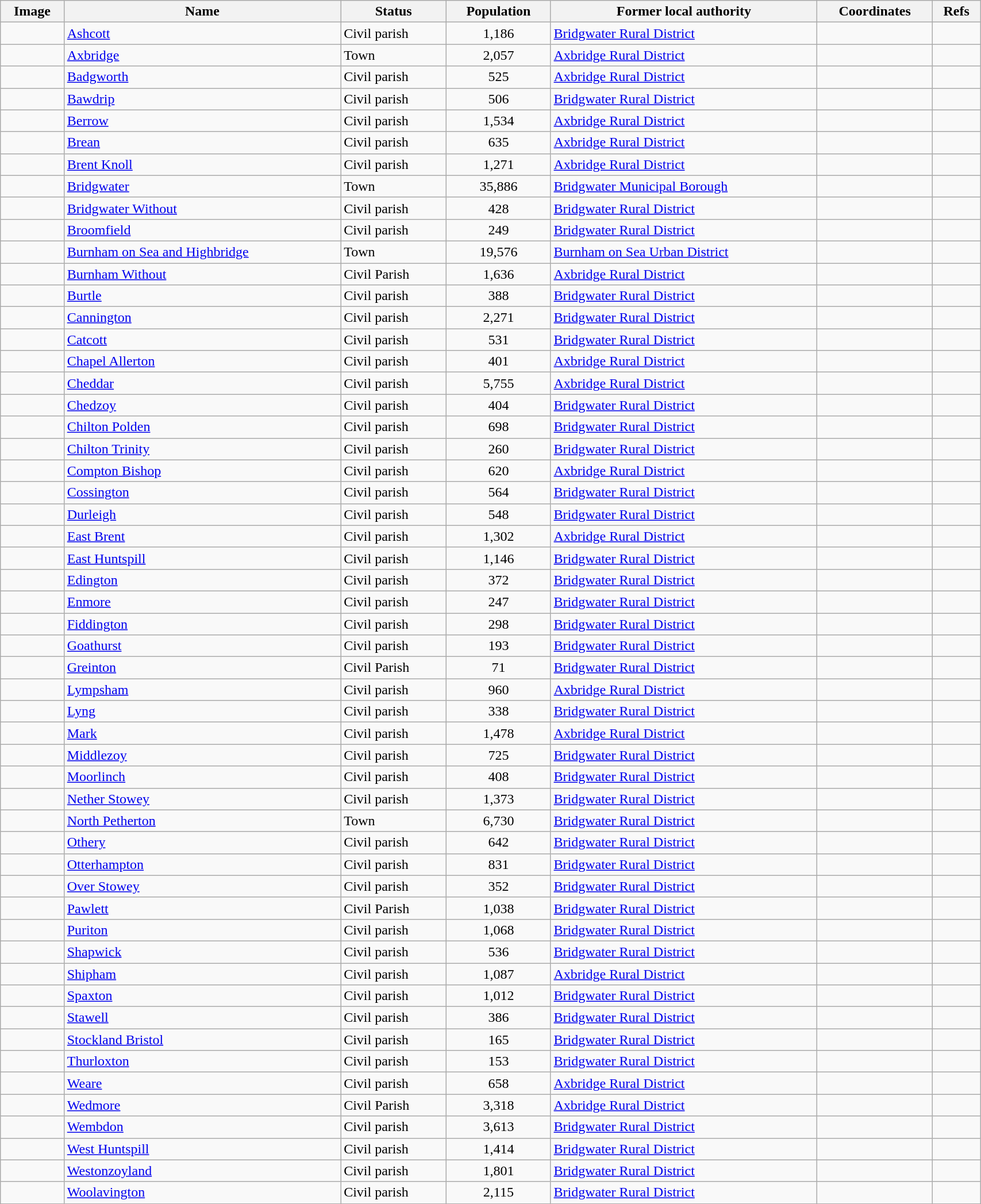<table class="wikitable sortable" style="width:90%;">
<tr>
<th class="unsortable">Image</th>
<th>Name</th>
<th>Status</th>
<th>Population</th>
<th>Former local authority</th>
<th class="unsortable">Coordinates</th>
<th class="unsortable">Refs</th>
</tr>
<tr>
<td></td>
<td><a href='#'>Ashcott</a></td>
<td>Civil parish</td>
<td style="text-align:center;">1,186</td>
<td><a href='#'>Bridgwater Rural District</a></td>
<td></td>
<td></td>
</tr>
<tr>
<td></td>
<td><a href='#'>Axbridge</a></td>
<td>Town</td>
<td style="text-align:center;">2,057</td>
<td><a href='#'>Axbridge Rural District</a></td>
<td></td>
<td></td>
</tr>
<tr>
<td></td>
<td><a href='#'>Badgworth</a></td>
<td>Civil parish</td>
<td style="text-align:center;">525</td>
<td><a href='#'>Axbridge Rural District</a></td>
<td></td>
<td></td>
</tr>
<tr>
<td></td>
<td><a href='#'>Bawdrip</a></td>
<td>Civil parish</td>
<td style="text-align:center;">506</td>
<td><a href='#'>Bridgwater Rural District</a></td>
<td></td>
<td></td>
</tr>
<tr>
<td></td>
<td><a href='#'>Berrow</a></td>
<td>Civil parish</td>
<td style="text-align:center;">1,534</td>
<td><a href='#'>Axbridge Rural District</a></td>
<td></td>
<td></td>
</tr>
<tr>
<td></td>
<td><a href='#'>Brean</a></td>
<td>Civil parish</td>
<td style="text-align:center;">635</td>
<td><a href='#'>Axbridge Rural District</a></td>
<td></td>
<td></td>
</tr>
<tr>
<td></td>
<td><a href='#'>Brent Knoll</a></td>
<td>Civil parish</td>
<td style="text-align:center;">1,271</td>
<td><a href='#'>Axbridge Rural District</a></td>
<td></td>
<td></td>
</tr>
<tr>
<td></td>
<td><a href='#'>Bridgwater</a></td>
<td>Town</td>
<td style="text-align:center;">35,886</td>
<td><a href='#'>Bridgwater Municipal Borough</a></td>
<td></td>
<td></td>
</tr>
<tr>
<td></td>
<td><a href='#'>Bridgwater Without</a></td>
<td>Civil parish</td>
<td style="text-align:center;">428</td>
<td><a href='#'>Bridgwater Rural District</a></td>
<td></td>
<td></td>
</tr>
<tr>
<td></td>
<td><a href='#'>Broomfield</a></td>
<td>Civil parish</td>
<td style="text-align:center;">249</td>
<td><a href='#'>Bridgwater Rural District</a></td>
<td></td>
<td></td>
</tr>
<tr>
<td></td>
<td><a href='#'>Burnham on Sea and Highbridge</a></td>
<td>Town</td>
<td style="text-align:center;">19,576</td>
<td><a href='#'>Burnham on Sea Urban District</a></td>
<td></td>
<td></td>
</tr>
<tr>
<td></td>
<td><a href='#'>Burnham Without</a></td>
<td>Civil Parish</td>
<td style="text-align:center;">1,636</td>
<td><a href='#'>Axbridge Rural District</a></td>
<td></td>
<td></td>
</tr>
<tr>
<td></td>
<td><a href='#'>Burtle</a></td>
<td>Civil parish</td>
<td style="text-align:center;">388</td>
<td><a href='#'>Bridgwater Rural District</a></td>
<td></td>
<td></td>
</tr>
<tr>
<td></td>
<td><a href='#'>Cannington</a></td>
<td>Civil parish</td>
<td style="text-align:center;">2,271</td>
<td><a href='#'>Bridgwater Rural District</a></td>
<td></td>
<td></td>
</tr>
<tr>
<td></td>
<td><a href='#'>Catcott</a></td>
<td>Civil parish</td>
<td style="text-align:center;">531</td>
<td><a href='#'>Bridgwater Rural District</a></td>
<td></td>
<td></td>
</tr>
<tr>
<td></td>
<td><a href='#'>Chapel Allerton</a></td>
<td>Civil parish</td>
<td style="text-align:center;">401</td>
<td><a href='#'>Axbridge Rural District</a></td>
<td></td>
<td></td>
</tr>
<tr>
<td></td>
<td><a href='#'>Cheddar</a></td>
<td>Civil parish</td>
<td style="text-align:center;">5,755</td>
<td><a href='#'>Axbridge Rural District</a></td>
<td></td>
<td></td>
</tr>
<tr>
<td></td>
<td><a href='#'>Chedzoy</a></td>
<td>Civil parish</td>
<td style="text-align:center;">404</td>
<td><a href='#'>Bridgwater Rural District</a></td>
<td></td>
<td></td>
</tr>
<tr>
<td></td>
<td><a href='#'>Chilton Polden</a></td>
<td>Civil parish</td>
<td style="text-align:center;">698</td>
<td><a href='#'>Bridgwater Rural District</a></td>
<td></td>
<td></td>
</tr>
<tr>
<td></td>
<td><a href='#'>Chilton Trinity</a></td>
<td>Civil parish</td>
<td style="text-align:center;">260</td>
<td><a href='#'>Bridgwater Rural District</a></td>
<td></td>
<td></td>
</tr>
<tr>
<td></td>
<td><a href='#'>Compton Bishop</a></td>
<td>Civil parish</td>
<td style="text-align:center;">620</td>
<td><a href='#'>Axbridge Rural District</a></td>
<td></td>
<td></td>
</tr>
<tr>
<td></td>
<td><a href='#'>Cossington</a></td>
<td>Civil parish</td>
<td style="text-align:center;">564</td>
<td><a href='#'>Bridgwater Rural District</a></td>
<td></td>
<td></td>
</tr>
<tr>
<td></td>
<td><a href='#'>Durleigh</a></td>
<td>Civil parish</td>
<td style="text-align:center;">548</td>
<td><a href='#'>Bridgwater Rural District</a></td>
<td></td>
<td></td>
</tr>
<tr>
<td></td>
<td><a href='#'>East Brent</a></td>
<td>Civil parish</td>
<td style="text-align:center;">1,302</td>
<td><a href='#'>Axbridge Rural District</a></td>
<td></td>
<td></td>
</tr>
<tr>
<td></td>
<td><a href='#'>East Huntspill</a></td>
<td>Civil parish</td>
<td style="text-align:center;">1,146</td>
<td><a href='#'>Bridgwater Rural District</a></td>
<td></td>
<td></td>
</tr>
<tr>
<td></td>
<td><a href='#'>Edington</a></td>
<td>Civil parish</td>
<td style="text-align:center;">372</td>
<td><a href='#'>Bridgwater Rural District</a></td>
<td></td>
<td></td>
</tr>
<tr>
<td></td>
<td><a href='#'>Enmore</a></td>
<td>Civil parish</td>
<td style="text-align:center;">247</td>
<td><a href='#'>Bridgwater Rural District</a></td>
<td></td>
<td></td>
</tr>
<tr>
<td></td>
<td><a href='#'>Fiddington</a></td>
<td>Civil parish</td>
<td style="text-align:center;">298</td>
<td><a href='#'>Bridgwater Rural District</a></td>
<td></td>
<td></td>
</tr>
<tr>
<td></td>
<td><a href='#'>Goathurst</a></td>
<td>Civil parish</td>
<td style="text-align:center;">193</td>
<td><a href='#'>Bridgwater Rural District</a></td>
<td></td>
<td></td>
</tr>
<tr>
<td></td>
<td><a href='#'>Greinton</a></td>
<td>Civil Parish</td>
<td style="text-align:center;">71</td>
<td><a href='#'>Bridgwater Rural District</a></td>
<td></td>
<td></td>
</tr>
<tr>
<td></td>
<td><a href='#'>Lympsham</a></td>
<td>Civil parish</td>
<td style="text-align:center;">960</td>
<td><a href='#'>Axbridge Rural District</a></td>
<td></td>
<td></td>
</tr>
<tr>
<td></td>
<td><a href='#'>Lyng</a></td>
<td>Civil parish</td>
<td style="text-align:center;">338</td>
<td><a href='#'>Bridgwater Rural District</a></td>
<td></td>
<td></td>
</tr>
<tr>
<td></td>
<td><a href='#'>Mark</a></td>
<td>Civil parish</td>
<td style="text-align:center;">1,478</td>
<td><a href='#'>Axbridge Rural District</a></td>
<td></td>
<td></td>
</tr>
<tr>
<td></td>
<td><a href='#'>Middlezoy</a></td>
<td>Civil parish</td>
<td style="text-align:center;">725</td>
<td><a href='#'>Bridgwater Rural District</a></td>
<td></td>
<td></td>
</tr>
<tr>
<td></td>
<td><a href='#'>Moorlinch</a></td>
<td>Civil parish</td>
<td style="text-align:center;">408</td>
<td><a href='#'>Bridgwater Rural District</a></td>
<td></td>
<td></td>
</tr>
<tr>
<td></td>
<td><a href='#'>Nether Stowey</a></td>
<td>Civil parish</td>
<td style="text-align:center;">1,373</td>
<td><a href='#'>Bridgwater Rural District</a></td>
<td></td>
<td></td>
</tr>
<tr>
<td></td>
<td><a href='#'>North Petherton</a></td>
<td>Town</td>
<td style="text-align:center;">6,730</td>
<td><a href='#'>Bridgwater Rural District</a></td>
<td></td>
<td></td>
</tr>
<tr>
<td></td>
<td><a href='#'>Othery</a></td>
<td>Civil parish</td>
<td style="text-align:center;">642</td>
<td><a href='#'>Bridgwater Rural District</a></td>
<td></td>
<td></td>
</tr>
<tr>
<td></td>
<td><a href='#'>Otterhampton</a></td>
<td>Civil parish</td>
<td style="text-align:center;">831</td>
<td><a href='#'>Bridgwater Rural District</a></td>
<td></td>
<td></td>
</tr>
<tr>
<td></td>
<td><a href='#'>Over Stowey</a></td>
<td>Civil parish</td>
<td style="text-align:center;">352</td>
<td><a href='#'>Bridgwater Rural District</a></td>
<td></td>
<td></td>
</tr>
<tr>
<td></td>
<td><a href='#'>Pawlett</a></td>
<td>Civil Parish</td>
<td style="text-align:center;">1,038</td>
<td><a href='#'>Bridgwater Rural District</a></td>
<td></td>
<td></td>
</tr>
<tr>
<td></td>
<td><a href='#'>Puriton</a></td>
<td>Civil parish</td>
<td style="text-align:center;">1,068</td>
<td><a href='#'>Bridgwater Rural District</a></td>
<td></td>
<td></td>
</tr>
<tr>
<td></td>
<td><a href='#'>Shapwick</a></td>
<td>Civil parish</td>
<td style="text-align:center;">536</td>
<td><a href='#'>Bridgwater Rural District</a></td>
<td></td>
<td></td>
</tr>
<tr>
<td></td>
<td><a href='#'>Shipham</a></td>
<td>Civil parish</td>
<td style="text-align:center;">1,087</td>
<td><a href='#'>Axbridge Rural District</a></td>
<td></td>
<td></td>
</tr>
<tr>
<td></td>
<td><a href='#'>Spaxton</a></td>
<td>Civil parish</td>
<td style="text-align:center;">1,012</td>
<td><a href='#'>Bridgwater Rural District</a></td>
<td></td>
<td></td>
</tr>
<tr>
<td></td>
<td><a href='#'>Stawell</a></td>
<td>Civil parish</td>
<td style="text-align:center;">386</td>
<td><a href='#'>Bridgwater Rural District</a></td>
<td></td>
<td></td>
</tr>
<tr>
<td></td>
<td><a href='#'>Stockland Bristol</a></td>
<td>Civil parish</td>
<td style="text-align:center;">165</td>
<td><a href='#'>Bridgwater Rural District</a></td>
<td></td>
<td></td>
</tr>
<tr>
<td></td>
<td><a href='#'>Thurloxton</a></td>
<td>Civil parish</td>
<td style="text-align:center;">153</td>
<td><a href='#'>Bridgwater Rural District</a></td>
<td></td>
<td></td>
</tr>
<tr>
<td></td>
<td><a href='#'>Weare</a></td>
<td>Civil parish</td>
<td style="text-align:center;">658</td>
<td><a href='#'>Axbridge Rural District</a></td>
<td></td>
<td></td>
</tr>
<tr>
<td></td>
<td><a href='#'>Wedmore</a></td>
<td>Civil Parish</td>
<td style="text-align:center;">3,318</td>
<td><a href='#'>Axbridge Rural District</a></td>
<td></td>
<td></td>
</tr>
<tr>
<td></td>
<td><a href='#'>Wembdon</a></td>
<td>Civil parish</td>
<td style="text-align:center;">3,613</td>
<td><a href='#'>Bridgwater Rural District</a></td>
<td></td>
<td></td>
</tr>
<tr>
<td></td>
<td><a href='#'>West Huntspill</a></td>
<td>Civil parish</td>
<td style="text-align:center;">1,414</td>
<td><a href='#'>Bridgwater Rural District</a></td>
<td></td>
<td></td>
</tr>
<tr>
<td></td>
<td><a href='#'>Westonzoyland</a></td>
<td>Civil parish</td>
<td style="text-align:center;">1,801</td>
<td><a href='#'>Bridgwater Rural District</a></td>
<td></td>
<td></td>
</tr>
<tr>
<td></td>
<td><a href='#'>Woolavington</a></td>
<td>Civil parish</td>
<td style="text-align:center;">2,115</td>
<td><a href='#'>Bridgwater Rural District</a></td>
<td></td>
<td></td>
</tr>
</table>
